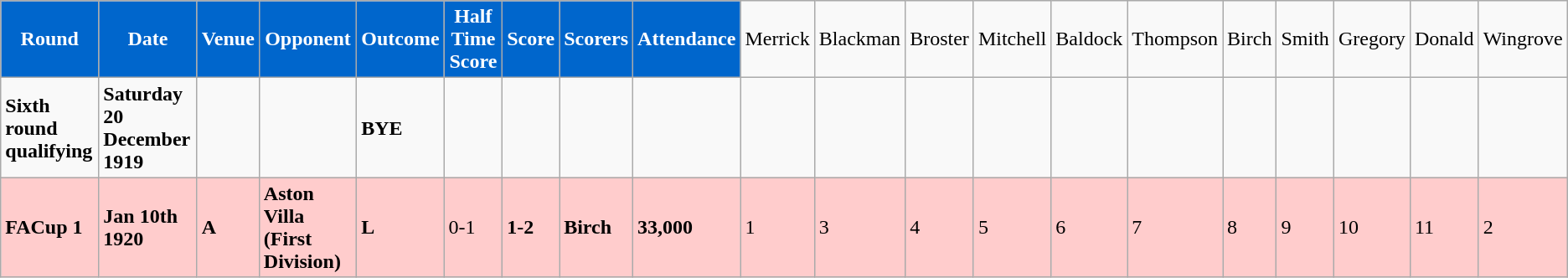<table class="wikitable">
<tr>
<td style="background:#0066CC; color:#FFFFFF; text-align:center;"><strong>Round</strong></td>
<td style="background:#0066CC; color:#FFFFFF; text-align:center;"><strong>Date</strong></td>
<td style="background:#0066CC; color:#FFFFFF; text-align:center;"><strong>Venue</strong></td>
<td style="background:#0066CC; color:#FFFFFF; text-align:center;"><strong>Opponent</strong></td>
<td style="background:#0066CC; color:#FFFFFF; text-align:center;"><strong>Outcome</strong></td>
<td style="background:#0066CC; color:#FFFFFF; text-align:center;"><strong>Half Time Score</strong></td>
<td style="background:#0066CC; color:#FFFFFF; text-align:center;"><strong>Score</strong></td>
<td style="background:#0066CC; color:#FFFFFF; text-align:center;"><strong>Scorers</strong></td>
<td style="background:#0066CC; color:#FFFFFF; text-align:center;"><strong>Attendance</strong></td>
<td>Merrick</td>
<td>Blackman</td>
<td>Broster</td>
<td>Mitchell</td>
<td>Baldock</td>
<td>Thompson</td>
<td>Birch</td>
<td>Smith</td>
<td>Gregory</td>
<td>Donald</td>
<td>Wingrove</td>
</tr>
<tr>
<td><strong>Sixth round qualifying</strong></td>
<td><strong>Saturday 20 December 1919</strong></td>
<td></td>
<td></td>
<td><strong>BYE</strong></td>
<td></td>
<td></td>
<td></td>
<td></td>
<td></td>
<td></td>
<td></td>
<td></td>
<td></td>
<td></td>
<td></td>
<td></td>
<td></td>
<td></td>
<td></td>
</tr>
<tr bgcolor="#FFCCCC">
<td><strong>FACup 1</strong></td>
<td><strong>Jan 10th 1920</strong></td>
<td><strong>A</strong></td>
<td><strong>Aston Villa (First Division)</strong></td>
<td><strong>L</strong></td>
<td>0-1</td>
<td><strong>1-2</strong></td>
<td><strong>Birch</strong></td>
<td><strong>33,000</strong></td>
<td>1</td>
<td>3</td>
<td>4</td>
<td>5</td>
<td>6</td>
<td>7</td>
<td>8</td>
<td>9</td>
<td>10</td>
<td>11</td>
<td>2</td>
</tr>
</table>
